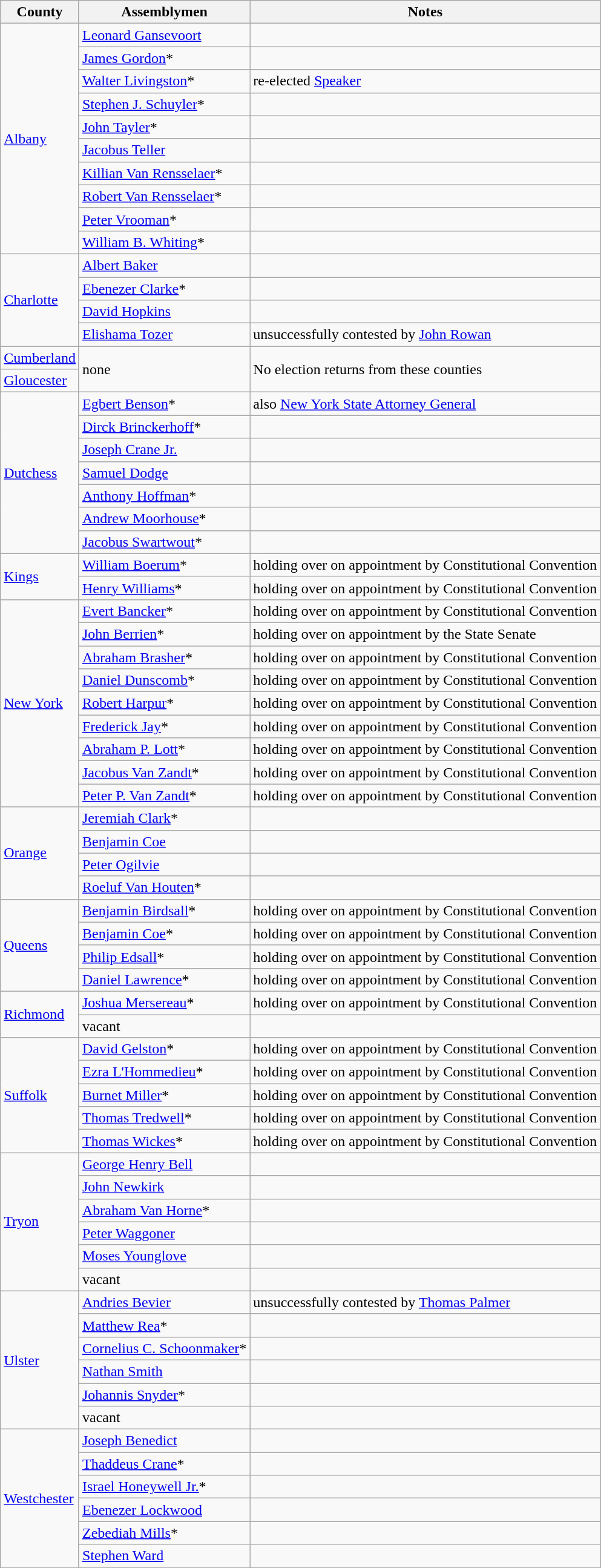<table class=wikitable>
<tr>
<th>County</th>
<th>Assemblymen</th>
<th>Notes</th>
</tr>
<tr>
<td rowspan="10"><a href='#'>Albany</a></td>
<td><a href='#'>Leonard Gansevoort</a></td>
<td></td>
</tr>
<tr>
<td><a href='#'>James Gordon</a>*</td>
<td></td>
</tr>
<tr>
<td><a href='#'>Walter Livingston</a>*</td>
<td>re-elected <a href='#'>Speaker</a></td>
</tr>
<tr>
<td><a href='#'>Stephen J. Schuyler</a>*</td>
<td></td>
</tr>
<tr>
<td><a href='#'>John Tayler</a>*</td>
<td></td>
</tr>
<tr>
<td><a href='#'>Jacobus Teller</a></td>
<td></td>
</tr>
<tr>
<td><a href='#'>Killian Van Rensselaer</a>*</td>
<td></td>
</tr>
<tr>
<td><a href='#'>Robert Van Rensselaer</a>*</td>
<td></td>
</tr>
<tr>
<td><a href='#'>Peter Vrooman</a>*</td>
<td></td>
</tr>
<tr>
<td><a href='#'>William B. Whiting</a>*</td>
<td></td>
</tr>
<tr>
<td rowspan="4"><a href='#'>Charlotte</a></td>
<td><a href='#'>Albert Baker</a></td>
<td></td>
</tr>
<tr>
<td><a href='#'>Ebenezer Clarke</a>*</td>
<td></td>
</tr>
<tr>
<td><a href='#'>David Hopkins</a></td>
<td></td>
</tr>
<tr>
<td><a href='#'>Elishama Tozer</a></td>
<td>unsuccessfully contested by <a href='#'>John Rowan</a></td>
</tr>
<tr>
<td><a href='#'>Cumberland</a></td>
<td rowspan="2">none</td>
<td rowspan="2">No election returns from these counties</td>
</tr>
<tr>
<td><a href='#'>Gloucester</a></td>
</tr>
<tr>
<td rowspan="7"><a href='#'>Dutchess</a></td>
<td><a href='#'>Egbert Benson</a>*</td>
<td>also <a href='#'>New York State Attorney General</a></td>
</tr>
<tr>
<td><a href='#'>Dirck Brinckerhoff</a>*</td>
<td></td>
</tr>
<tr>
<td><a href='#'>Joseph Crane Jr.</a></td>
<td></td>
</tr>
<tr>
<td><a href='#'>Samuel Dodge</a></td>
<td></td>
</tr>
<tr>
<td><a href='#'>Anthony Hoffman</a>*</td>
<td></td>
</tr>
<tr>
<td><a href='#'>Andrew Moorhouse</a>*</td>
<td></td>
</tr>
<tr>
<td><a href='#'>Jacobus Swartwout</a>*</td>
<td></td>
</tr>
<tr>
<td rowspan="2"><a href='#'>Kings</a></td>
<td><a href='#'>William Boerum</a>*</td>
<td>holding over on appointment by Constitutional Convention</td>
</tr>
<tr>
<td><a href='#'>Henry Williams</a>*</td>
<td>holding over on appointment by Constitutional Convention</td>
</tr>
<tr>
<td rowspan="9"><a href='#'>New York</a></td>
<td><a href='#'>Evert Bancker</a>*</td>
<td>holding over on appointment by Constitutional Convention</td>
</tr>
<tr>
<td><a href='#'>John Berrien</a>*</td>
<td>holding over on appointment by the State Senate</td>
</tr>
<tr>
<td><a href='#'>Abraham Brasher</a>*</td>
<td>holding over on appointment by Constitutional Convention</td>
</tr>
<tr>
<td><a href='#'>Daniel Dunscomb</a>*</td>
<td>holding over on appointment by Constitutional Convention</td>
</tr>
<tr>
<td><a href='#'>Robert Harpur</a>*</td>
<td>holding over on appointment by Constitutional Convention</td>
</tr>
<tr>
<td><a href='#'>Frederick Jay</a>*</td>
<td>holding over on appointment by Constitutional Convention</td>
</tr>
<tr>
<td><a href='#'>Abraham P. Lott</a>*</td>
<td>holding over on appointment by Constitutional Convention</td>
</tr>
<tr>
<td><a href='#'>Jacobus Van Zandt</a>*</td>
<td>holding over on appointment by Constitutional Convention</td>
</tr>
<tr>
<td><a href='#'>Peter P. Van Zandt</a>*</td>
<td>holding over on appointment by Constitutional Convention</td>
</tr>
<tr>
<td rowspan="4"><a href='#'>Orange</a></td>
<td><a href='#'>Jeremiah Clark</a>*</td>
<td></td>
</tr>
<tr>
<td><a href='#'>Benjamin Coe</a></td>
<td></td>
</tr>
<tr>
<td><a href='#'>Peter Ogilvie</a></td>
<td></td>
</tr>
<tr>
<td><a href='#'>Roeluf Van Houten</a>*</td>
<td></td>
</tr>
<tr>
<td rowspan="4"><a href='#'>Queens</a></td>
<td><a href='#'>Benjamin Birdsall</a>*</td>
<td>holding over on appointment by Constitutional Convention</td>
</tr>
<tr>
<td><a href='#'>Benjamin Coe</a>*</td>
<td>holding over on appointment by Constitutional Convention</td>
</tr>
<tr>
<td><a href='#'>Philip Edsall</a>*</td>
<td>holding over on appointment by Constitutional Convention</td>
</tr>
<tr>
<td><a href='#'>Daniel Lawrence</a>*</td>
<td>holding over on appointment by Constitutional Convention</td>
</tr>
<tr>
<td rowspan="2"><a href='#'>Richmond</a></td>
<td><a href='#'>Joshua Mersereau</a>*</td>
<td>holding over on appointment by Constitutional Convention</td>
</tr>
<tr>
<td>vacant</td>
<td></td>
</tr>
<tr>
<td rowspan="5"><a href='#'>Suffolk</a></td>
<td><a href='#'>David Gelston</a>*</td>
<td>holding over on appointment by Constitutional Convention</td>
</tr>
<tr>
<td><a href='#'>Ezra L'Hommedieu</a>*</td>
<td>holding over on appointment by Constitutional Convention</td>
</tr>
<tr>
<td><a href='#'>Burnet Miller</a>*</td>
<td>holding over on appointment by Constitutional Convention</td>
</tr>
<tr>
<td><a href='#'>Thomas Tredwell</a>*</td>
<td>holding over on appointment by Constitutional Convention</td>
</tr>
<tr>
<td><a href='#'>Thomas Wickes</a>*</td>
<td>holding over on appointment by Constitutional Convention</td>
</tr>
<tr>
<td rowspan="6"><a href='#'>Tryon</a></td>
<td><a href='#'>George Henry Bell</a></td>
<td></td>
</tr>
<tr>
<td><a href='#'>John Newkirk</a></td>
<td></td>
</tr>
<tr>
<td><a href='#'>Abraham Van Horne</a>*</td>
<td></td>
</tr>
<tr>
<td><a href='#'>Peter Waggoner</a></td>
<td></td>
</tr>
<tr>
<td><a href='#'>Moses Younglove</a></td>
<td></td>
</tr>
<tr>
<td>vacant</td>
<td></td>
</tr>
<tr>
<td rowspan="6"><a href='#'>Ulster</a></td>
<td><a href='#'>Andries Bevier</a></td>
<td>unsuccessfully contested by <a href='#'>Thomas Palmer</a></td>
</tr>
<tr>
<td><a href='#'>Matthew Rea</a>*</td>
<td></td>
</tr>
<tr>
<td><a href='#'>Cornelius C. Schoonmaker</a>*</td>
<td></td>
</tr>
<tr>
<td><a href='#'>Nathan Smith</a></td>
<td></td>
</tr>
<tr>
<td><a href='#'>Johannis Snyder</a>*</td>
<td></td>
</tr>
<tr>
<td>vacant</td>
<td></td>
</tr>
<tr>
<td rowspan="6"><a href='#'>Westchester</a></td>
<td><a href='#'>Joseph Benedict</a></td>
<td></td>
</tr>
<tr>
<td><a href='#'>Thaddeus Crane</a>*</td>
<td></td>
</tr>
<tr>
<td><a href='#'>Israel Honeywell Jr.</a>*</td>
<td></td>
</tr>
<tr>
<td><a href='#'>Ebenezer Lockwood</a></td>
<td></td>
</tr>
<tr>
<td><a href='#'>Zebediah Mills</a>*</td>
<td></td>
</tr>
<tr>
<td><a href='#'>Stephen Ward</a></td>
<td></td>
</tr>
<tr>
</tr>
</table>
